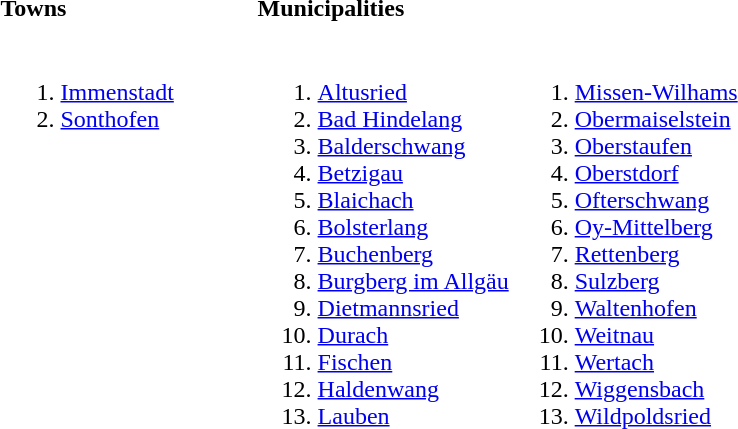<table>
<tr>
<th align=left width=33%>Towns</th>
<th align=left width=33%>Municipalities</th>
</tr>
<tr valign=top>
<td><br><ol><li><a href='#'>Immenstadt</a></li><li><a href='#'>Sonthofen</a></li></ol></td>
<td><br><ol><li><a href='#'>Altusried</a></li><li><a href='#'>Bad Hindelang</a></li><li><a href='#'>Balderschwang</a></li><li><a href='#'>Betzigau</a></li><li><a href='#'>Blaichach</a></li><li><a href='#'>Bolsterlang</a></li><li><a href='#'>Buchenberg</a></li><li><a href='#'>Burgberg im Allgäu</a></li><li><a href='#'>Dietmannsried</a></li><li><a href='#'>Durach</a></li><li><a href='#'>Fischen</a></li><li><a href='#'>Haldenwang</a></li><li><a href='#'>Lauben</a></li></ol></td>
<td><br><ol>
<li><a href='#'>Missen-Wilhams</a>
<li><a href='#'>Obermaiselstein</a>
<li><a href='#'>Oberstaufen</a>
<li><a href='#'>Oberstdorf</a>
<li><a href='#'>Ofterschwang</a>
<li><a href='#'>Oy-Mittelberg</a>
<li><a href='#'>Rettenberg</a>
<li><a href='#'>Sulzberg</a>
<li><a href='#'>Waltenhofen</a>
<li><a href='#'>Weitnau</a>
<li><a href='#'>Wertach</a>
<li><a href='#'>Wiggensbach</a>
<li><a href='#'>Wildpoldsried</a>
</ol></td>
</tr>
</table>
